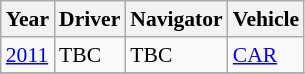<table class="wikitable sortable" style="font-size: 90%;">
<tr>
<th>Year</th>
<th>Driver</th>
<th>Navigator</th>
<th>Vehicle</th>
</tr>
<tr>
<td><a href='#'>2011</a></td>
<td> TBC</td>
<td>TBC</td>
<td><a href='#'>CAR</a></td>
</tr>
<tr>
</tr>
</table>
